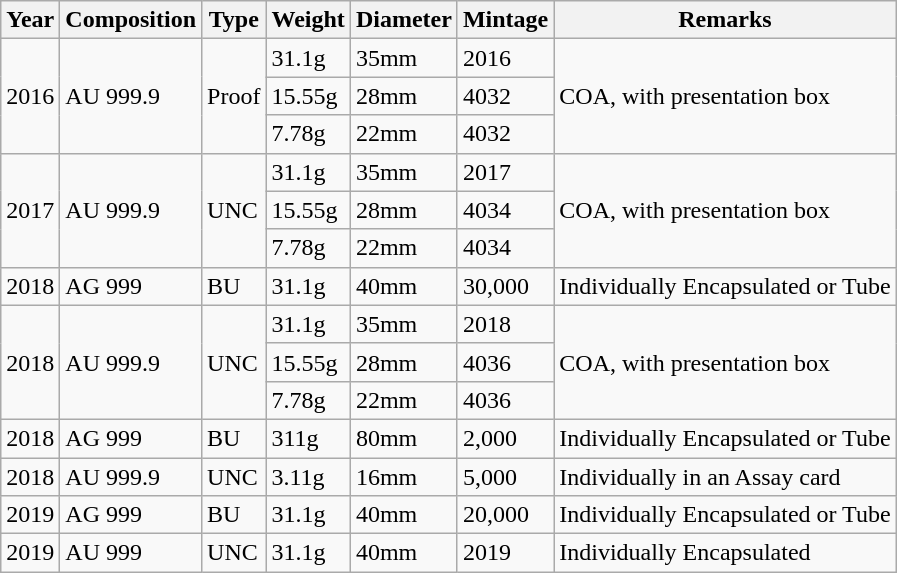<table class="wikitable sortable">
<tr>
<th>Year</th>
<th>Composition</th>
<th>Type</th>
<th>Weight</th>
<th>Diameter</th>
<th>Mintage</th>
<th>Remarks</th>
</tr>
<tr>
<td rowspan="3">2016</td>
<td rowspan="3">AU 999.9</td>
<td rowspan="3">Proof</td>
<td>31.1g</td>
<td>35mm</td>
<td>2016</td>
<td rowspan="3">COA, with presentation box</td>
</tr>
<tr>
<td>15.55g</td>
<td>28mm</td>
<td>4032</td>
</tr>
<tr>
<td>7.78g</td>
<td>22mm</td>
<td>4032</td>
</tr>
<tr>
<td rowspan="3">2017</td>
<td rowspan="3">AU 999.9</td>
<td rowspan="3">UNC</td>
<td>31.1g</td>
<td>35mm</td>
<td>2017</td>
<td rowspan="3">COA, with presentation box</td>
</tr>
<tr>
<td>15.55g</td>
<td>28mm</td>
<td>4034</td>
</tr>
<tr>
<td>7.78g</td>
<td>22mm</td>
<td>4034</td>
</tr>
<tr>
<td>2018</td>
<td>AG 999</td>
<td>BU</td>
<td>31.1g</td>
<td>40mm</td>
<td>30,000</td>
<td>Individually Encapsulated or Tube</td>
</tr>
<tr>
<td rowspan="3">2018</td>
<td rowspan="3">AU 999.9</td>
<td rowspan="3">UNC</td>
<td>31.1g</td>
<td>35mm</td>
<td>2018</td>
<td rowspan="3">COA, with presentation box</td>
</tr>
<tr>
<td>15.55g</td>
<td>28mm</td>
<td>4036</td>
</tr>
<tr>
<td>7.78g</td>
<td>22mm</td>
<td>4036</td>
</tr>
<tr>
<td>2018</td>
<td>AG 999</td>
<td>BU</td>
<td>311g</td>
<td>80mm</td>
<td>2,000</td>
<td>Individually Encapsulated or Tube</td>
</tr>
<tr>
<td>2018</td>
<td>AU 999.9</td>
<td>UNC</td>
<td>3.11g</td>
<td>16mm</td>
<td>5,000</td>
<td>Individually in an Assay card</td>
</tr>
<tr>
<td>2019</td>
<td>AG 999</td>
<td>BU</td>
<td>31.1g</td>
<td>40mm</td>
<td>20,000</td>
<td>Individually Encapsulated or Tube</td>
</tr>
<tr>
<td>2019</td>
<td>AU 999</td>
<td>UNC</td>
<td>31.1g</td>
<td>40mm</td>
<td>2019</td>
<td>Individually Encapsulated</td>
</tr>
</table>
